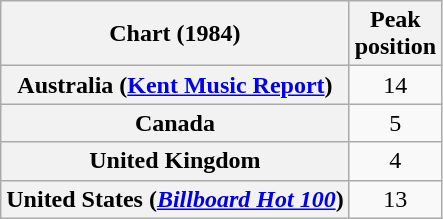<table class="wikitable sortable plainrowheaders" style="text-align:center">
<tr>
<th>Chart (1984)</th>
<th>Peak<br>position</th>
</tr>
<tr>
<th scope="row">Australia (<a href='#'>Kent Music Report</a>)</th>
<td>14</td>
</tr>
<tr>
<th scope="row">Canada</th>
<td>5</td>
</tr>
<tr>
<th scope="row">United Kingdom</th>
<td>4</td>
</tr>
<tr>
<th scope="row">United States (<em><a href='#'>Billboard Hot 100</a></em>)</th>
<td>13</td>
</tr>
</table>
